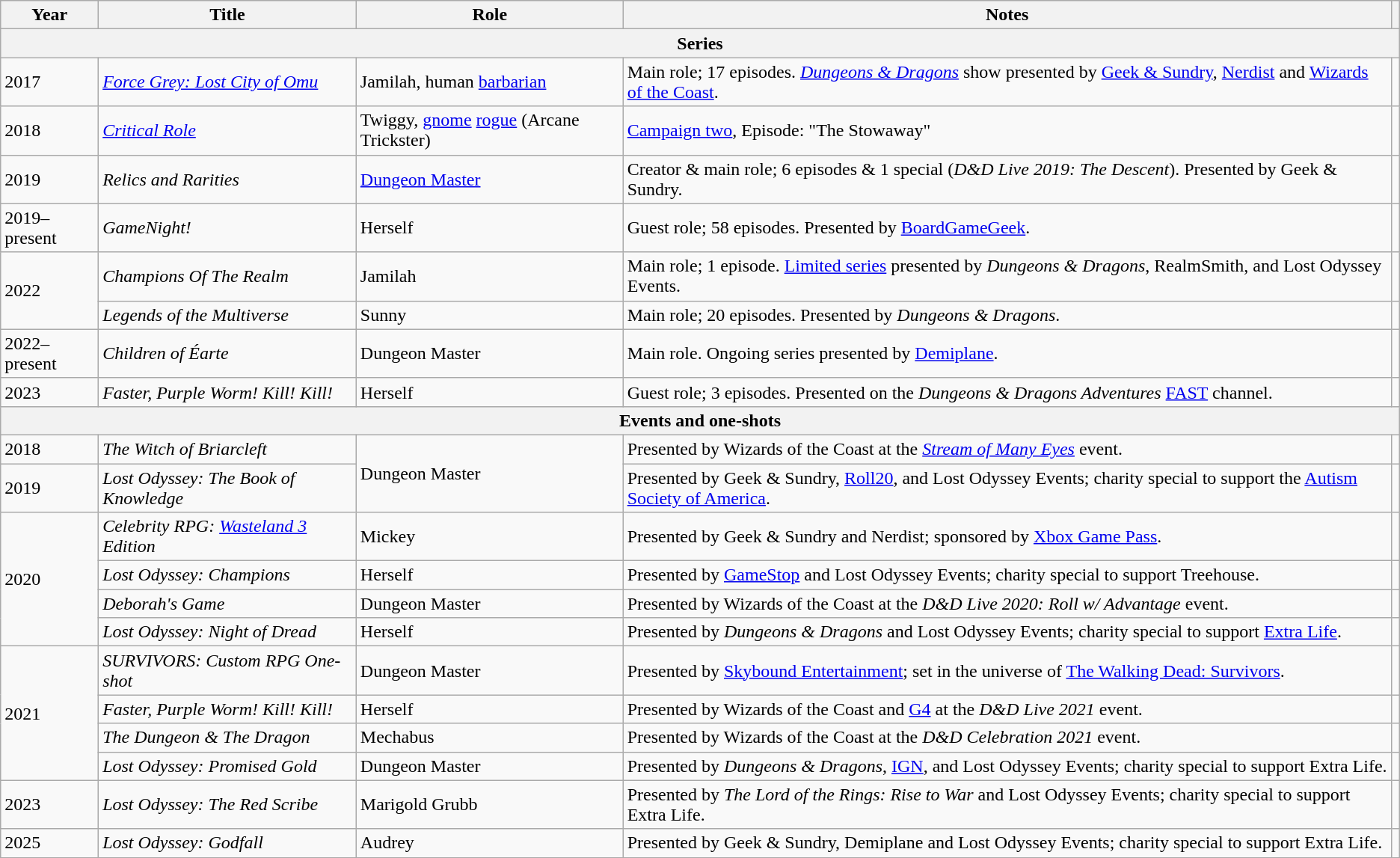<table class="wikitable sortable">
<tr>
<th>Year</th>
<th>Title</th>
<th>Role</th>
<th class="unsortable">Notes</th>
<th class="unsortable"></th>
</tr>
<tr>
<th colspan="5">Series</th>
</tr>
<tr>
<td>2017</td>
<td><em><a href='#'>Force Grey: Lost City of Omu</a></em></td>
<td>Jamilah, human <a href='#'>barbarian</a></td>
<td>Main role; 17 episodes. <em><a href='#'>Dungeons & Dragons</a></em> show presented by <a href='#'>Geek & Sundry</a>, <a href='#'>Nerdist</a> and <a href='#'>Wizards of the Coast</a>.</td>
<td></td>
</tr>
<tr>
<td>2018</td>
<td><em><a href='#'>Critical Role</a></em></td>
<td>Twiggy, <a href='#'>gnome</a> <a href='#'>rogue</a> (Arcane Trickster)</td>
<td><a href='#'>Campaign two</a>, Episode: "The Stowaway"</td>
<td></td>
</tr>
<tr>
<td>2019</td>
<td><em>Relics and Rarities</em></td>
<td><a href='#'>Dungeon Master</a></td>
<td>Creator & main role; 6 episodes & 1 special (<em>D&D Live 2019: The Descent</em>). Presented by Geek & Sundry.</td>
<td></td>
</tr>
<tr>
<td>2019–present</td>
<td><em>GameNight!</em></td>
<td>Herself</td>
<td>Guest role; 58 episodes. Presented by  <a href='#'>BoardGameGeek</a>.</td>
<td></td>
</tr>
<tr>
<td rowspan="2">2022</td>
<td><em>Champions Of The Realm</em></td>
<td>Jamilah</td>
<td>Main role; 1 episode. <a href='#'>Limited series</a> presented by <em>Dungeons & Dragons</em>, RealmSmith, and Lost Odyssey Events.</td>
<td></td>
</tr>
<tr>
<td><em>Legends of the Multiverse</em></td>
<td>Sunny</td>
<td>Main role; 20 episodes. Presented by <em>Dungeons & Dragons</em>.</td>
<td></td>
</tr>
<tr>
<td>2022–present</td>
<td><em>Children of Éarte</em></td>
<td>Dungeon Master</td>
<td>Main role. Ongoing series presented by <a href='#'>Demiplane</a>.</td>
<td></td>
</tr>
<tr>
<td>2023</td>
<td><em>Faster, Purple Worm! Kill! Kill!</em></td>
<td>Herself</td>
<td>Guest role; 3 episodes. Presented on the <em>Dungeons & Dragons Adventures</em> <a href='#'>FAST</a> channel.</td>
<td></td>
</tr>
<tr>
<th colspan="5">Events and one-shots</th>
</tr>
<tr>
<td>2018</td>
<td><em>The Witch of Briarcleft</em></td>
<td rowspan="2">Dungeon Master</td>
<td>Presented by Wizards of the Coast at the <em><a href='#'>Stream of Many Eyes</a></em> event.</td>
<td></td>
</tr>
<tr>
<td>2019</td>
<td><em>Lost Odyssey: The Book of Knowledge</em></td>
<td>Presented by Geek & Sundry, <a href='#'>Roll20</a>, and Lost Odyssey Events; charity special to support the <a href='#'>Autism Society of America</a>.</td>
<td></td>
</tr>
<tr>
<td rowspan="4">2020</td>
<td><em>Celebrity RPG: <a href='#'>Wasteland 3</a> Edition</em></td>
<td>Mickey</td>
<td>Presented by Geek & Sundry and Nerdist; sponsored by <a href='#'>Xbox Game Pass</a>.</td>
<td></td>
</tr>
<tr>
<td><em>Lost Odyssey: Champions</em></td>
<td>Herself</td>
<td>Presented by <a href='#'>GameStop</a> and Lost Odyssey Events; charity special to support Treehouse.</td>
<td></td>
</tr>
<tr>
<td><em>Deborah's Game</em></td>
<td>Dungeon Master</td>
<td>Presented by Wizards of the Coast at the <em>D&D Live 2020: Roll w/ Advantage</em> event.</td>
<td></td>
</tr>
<tr>
<td><em>Lost Odyssey: Night of Dread</em></td>
<td>Herself</td>
<td>Presented by <em>Dungeons & Dragons</em> and Lost Odyssey Events; charity special to support <a href='#'>Extra Life</a>.</td>
<td></td>
</tr>
<tr>
<td rowspan="4">2021</td>
<td><em>SURVIVORS: Custom RPG One-shot</em></td>
<td>Dungeon Master</td>
<td>Presented by <a href='#'>Skybound Entertainment</a>; set in the universe of <a href='#'>The Walking Dead: Survivors</a>.</td>
<td></td>
</tr>
<tr>
<td><em>Faster, Purple Worm! Kill! Kill!</em></td>
<td>Herself</td>
<td>Presented by Wizards of the Coast and <a href='#'>G4</a> at the <em>D&D Live 2021</em> event.</td>
<td></td>
</tr>
<tr>
<td><em>The Dungeon & The Dragon</em></td>
<td>Mechabus</td>
<td>Presented by Wizards of the Coast at the <em>D&D Celebration 2021</em> event.</td>
<td></td>
</tr>
<tr>
<td><em>Lost Odyssey: Promised Gold</em></td>
<td>Dungeon Master</td>
<td>Presented by <em>Dungeons & Dragons</em>, <a href='#'>IGN</a>, and Lost Odyssey Events; charity special to support Extra Life.</td>
<td></td>
</tr>
<tr>
<td>2023</td>
<td><em>Lost Odyssey: The Red Scribe</em></td>
<td>Marigold Grubb</td>
<td>Presented by <em>The Lord of the Rings: Rise to War</em> and Lost Odyssey Events; charity special to support Extra Life.</td>
<td></td>
</tr>
<tr>
<td>2025</td>
<td><em>Lost Odyssey: Godfall</em></td>
<td>Audrey</td>
<td>Presented by Geek & Sundry, Demiplane and Lost Odyssey Events; charity special to support Extra Life.</td>
<td></td>
</tr>
<tr>
</tr>
</table>
